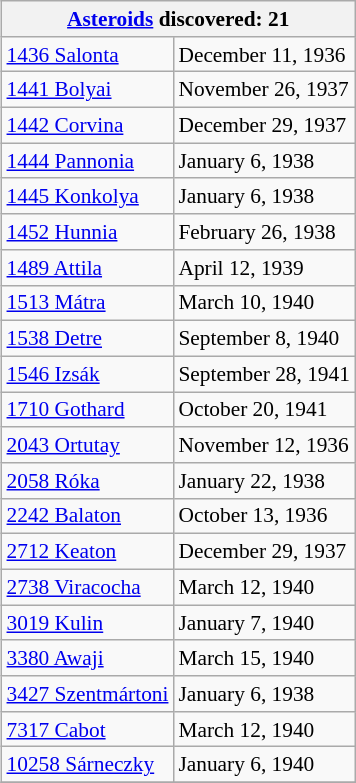<table class="wikitable collapsible" align="right" style="margin: 1em; margin-top: 0; font-size:89%">
<tr>
<th colspan="2" style="white-space: nowrap;"><a href='#'>Asteroids</a> discovered: 21</th>
</tr>
<tr>
<td><a href='#'>1436 Salonta</a></td>
<td>December 11, 1936</td>
</tr>
<tr>
<td><a href='#'>1441 Bolyai</a></td>
<td>November 26, 1937</td>
</tr>
<tr>
<td><a href='#'>1442 Corvina</a></td>
<td>December 29, 1937</td>
</tr>
<tr>
<td><a href='#'>1444 Pannonia</a></td>
<td>January 6, 1938</td>
</tr>
<tr>
<td><a href='#'>1445 Konkolya</a></td>
<td>January 6, 1938</td>
</tr>
<tr>
<td><a href='#'>1452 Hunnia</a></td>
<td>February 26, 1938</td>
</tr>
<tr>
<td><a href='#'>1489 Attila</a></td>
<td>April 12, 1939</td>
</tr>
<tr>
<td><a href='#'>1513 Mátra</a></td>
<td>March 10, 1940</td>
</tr>
<tr>
<td><a href='#'>1538 Detre</a></td>
<td>September 8, 1940</td>
</tr>
<tr>
<td><a href='#'>1546 Izsák</a></td>
<td>September 28, 1941</td>
</tr>
<tr>
<td><a href='#'>1710 Gothard</a></td>
<td>October 20, 1941</td>
</tr>
<tr>
<td><a href='#'>2043 Ortutay</a></td>
<td>November 12, 1936</td>
</tr>
<tr>
<td><a href='#'>2058 Róka</a></td>
<td>January 22, 1938</td>
</tr>
<tr>
<td><a href='#'>2242 Balaton</a></td>
<td>October 13, 1936</td>
</tr>
<tr>
<td><a href='#'>2712 Keaton</a></td>
<td>December 29, 1937</td>
</tr>
<tr>
<td><a href='#'>2738 Viracocha</a></td>
<td>March 12, 1940</td>
</tr>
<tr>
<td><a href='#'>3019 Kulin</a></td>
<td>January 7, 1940</td>
</tr>
<tr>
<td><a href='#'>3380 Awaji</a></td>
<td>March 15, 1940</td>
</tr>
<tr>
<td><a href='#'>3427 Szentmártoni</a></td>
<td>January 6, 1938</td>
</tr>
<tr>
<td><a href='#'>7317 Cabot</a></td>
<td>March 12, 1940</td>
</tr>
<tr>
<td><a href='#'>10258 Sárneczky</a></td>
<td>January 6, 1940</td>
</tr>
<tr>
</tr>
</table>
